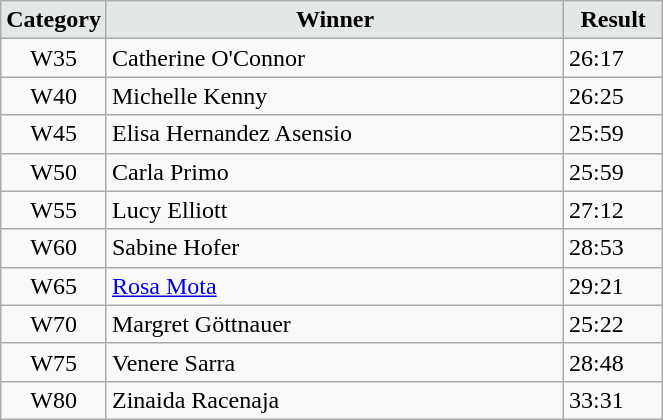<table class="wikitable" width=35%>
<tr>
<td width=15% align="center" bgcolor=#E3E7E6><strong>Category</strong></td>
<td align="center" bgcolor=#E3E7E6> <strong>Winner</strong></td>
<td width=15% align="center" bgcolor=#E3E7E6><strong>Result</strong></td>
</tr>
<tr>
<td align="center">W35</td>
<td> Catherine O'Connor</td>
<td>26:17</td>
</tr>
<tr>
<td align="center">W40</td>
<td> Michelle Kenny</td>
<td>26:25</td>
</tr>
<tr>
<td align="center">W45</td>
<td> Elisa Hernandez Asensio</td>
<td>25:59</td>
</tr>
<tr>
<td align="center">W50</td>
<td> Carla Primo</td>
<td>25:59</td>
</tr>
<tr>
<td align="center">W55</td>
<td> Lucy Elliott</td>
<td>27:12</td>
</tr>
<tr>
<td align="center">W60</td>
<td> Sabine Hofer</td>
<td>28:53</td>
</tr>
<tr>
<td align="center">W65</td>
<td> <a href='#'>Rosa Mota</a></td>
<td>29:21</td>
</tr>
<tr>
<td align="center">W70</td>
<td> Margret Göttnauer</td>
<td>25:22</td>
</tr>
<tr>
<td align="center">W75</td>
<td> Venere Sarra</td>
<td>28:48</td>
</tr>
<tr>
<td align="center">W80</td>
<td> Zinaida Racenaja</td>
<td>33:31</td>
</tr>
</table>
